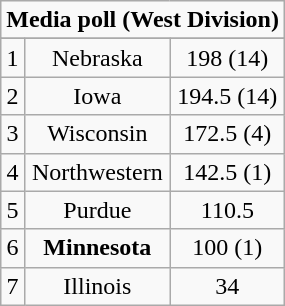<table class="wikitable" style="display: inline-table;">
<tr>
<td align="center" Colspan="3"><strong>Media poll (West Division)</strong></td>
</tr>
<tr align="center">
</tr>
<tr align="center">
<td>1</td>
<td>Nebraska</td>
<td>198 (14)</td>
</tr>
<tr align="center">
<td>2</td>
<td>Iowa</td>
<td>194.5 (14)</td>
</tr>
<tr align="center">
<td>3</td>
<td>Wisconsin</td>
<td>172.5 (4)</td>
</tr>
<tr align="center">
<td>4</td>
<td>Northwestern</td>
<td>142.5 (1)</td>
</tr>
<tr align="center">
<td>5</td>
<td>Purdue</td>
<td>110.5</td>
</tr>
<tr align="center">
<td>6</td>
<td><strong>Minnesota</strong></td>
<td>100 (1)</td>
</tr>
<tr align="center">
<td>7</td>
<td>Illinois</td>
<td>34</td>
</tr>
</table>
